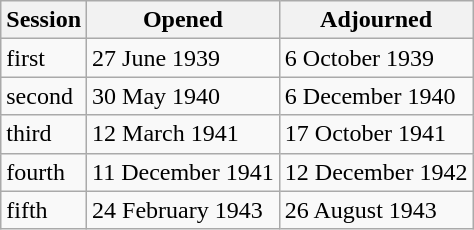<table class="wikitable">
<tr>
<th>Session</th>
<th>Opened</th>
<th>Adjourned</th>
</tr>
<tr>
<td>first</td>
<td>27 June 1939</td>
<td>6 October 1939</td>
</tr>
<tr>
<td>second</td>
<td>30 May 1940</td>
<td>6 December 1940</td>
</tr>
<tr>
<td>third</td>
<td>12 March 1941</td>
<td>17 October 1941</td>
</tr>
<tr>
<td>fourth</td>
<td>11 December 1941</td>
<td>12 December 1942</td>
</tr>
<tr>
<td>fifth</td>
<td>24 February 1943</td>
<td>26 August 1943</td>
</tr>
</table>
